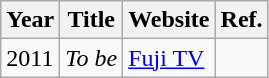<table class="wikitable">
<tr>
<th>Year</th>
<th>Title</th>
<th>Website</th>
<th>Ref.</th>
</tr>
<tr>
<td>2011</td>
<td><em>To be</em></td>
<td><a href='#'>Fuji TV</a></td>
<td></td>
</tr>
</table>
